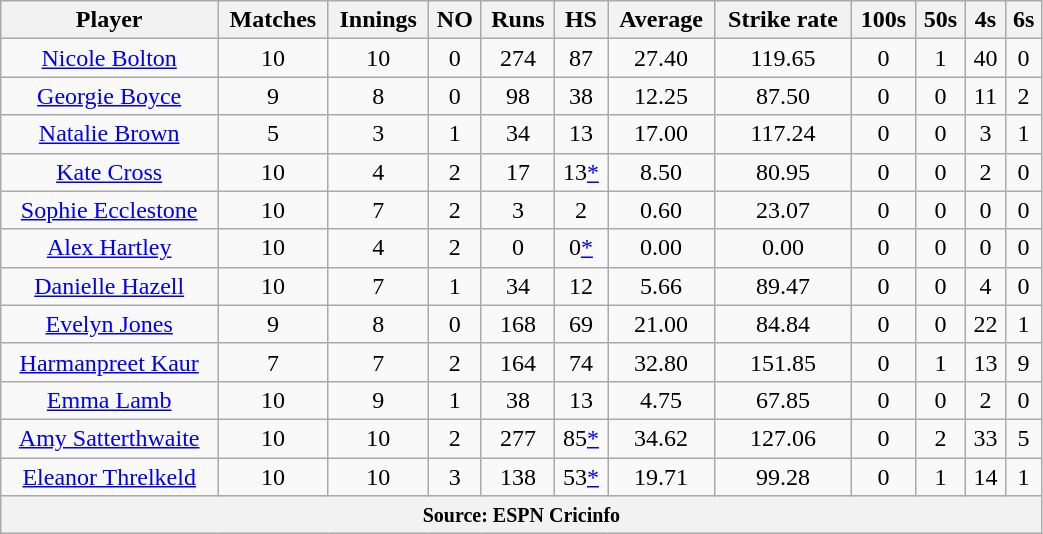<table class="wikitable" style="text-align:center; width:55%;">
<tr>
<th>Player</th>
<th>Matches</th>
<th>Innings</th>
<th>NO</th>
<th>Runs</th>
<th>HS</th>
<th>Average</th>
<th>Strike rate</th>
<th>100s</th>
<th>50s</th>
<th>4s</th>
<th>6s</th>
</tr>
<tr>
<td><a href='#'>Nicole Bolton</a></td>
<td>10</td>
<td>10</td>
<td>0</td>
<td>274</td>
<td>87</td>
<td>27.40</td>
<td>119.65</td>
<td>0</td>
<td>1</td>
<td>40</td>
<td>0</td>
</tr>
<tr>
<td><a href='#'>Georgie Boyce</a></td>
<td>9</td>
<td>8</td>
<td>0</td>
<td>98</td>
<td>38</td>
<td>12.25</td>
<td>87.50</td>
<td>0</td>
<td>0</td>
<td>11</td>
<td>2</td>
</tr>
<tr>
<td><a href='#'>Natalie Brown</a></td>
<td>5</td>
<td>3</td>
<td>1</td>
<td>34</td>
<td>13</td>
<td>17.00</td>
<td>117.24</td>
<td>0</td>
<td>0</td>
<td>3</td>
<td>1</td>
</tr>
<tr>
<td><a href='#'>Kate Cross</a></td>
<td>10</td>
<td>4</td>
<td>2</td>
<td>17</td>
<td>13<a href='#'>*</a></td>
<td>8.50</td>
<td>80.95</td>
<td>0</td>
<td>0</td>
<td>2</td>
<td>0</td>
</tr>
<tr>
<td><a href='#'>Sophie Ecclestone</a></td>
<td>10</td>
<td>7</td>
<td>2</td>
<td>3</td>
<td>2</td>
<td>0.60</td>
<td>23.07</td>
<td>0</td>
<td>0</td>
<td>0</td>
<td>0</td>
</tr>
<tr>
<td><a href='#'>Alex Hartley</a></td>
<td>10</td>
<td>4</td>
<td>2</td>
<td>0</td>
<td>0<a href='#'>*</a></td>
<td>0.00</td>
<td>0.00</td>
<td>0</td>
<td>0</td>
<td>0</td>
<td>0</td>
</tr>
<tr>
<td><a href='#'>Danielle Hazell</a></td>
<td>10</td>
<td>7</td>
<td>1</td>
<td>34</td>
<td>12</td>
<td>5.66</td>
<td>89.47</td>
<td>0</td>
<td>0</td>
<td>4</td>
<td>0</td>
</tr>
<tr>
<td><a href='#'>Evelyn Jones</a></td>
<td>9</td>
<td>8</td>
<td>0</td>
<td>168</td>
<td>69</td>
<td>21.00</td>
<td>84.84</td>
<td>0</td>
<td>0</td>
<td>22</td>
<td>1</td>
</tr>
<tr>
<td><a href='#'>Harmanpreet Kaur</a></td>
<td>7</td>
<td>7</td>
<td>2</td>
<td>164</td>
<td>74</td>
<td>32.80</td>
<td>151.85</td>
<td>0</td>
<td>1</td>
<td>13</td>
<td>9</td>
</tr>
<tr>
<td><a href='#'>Emma Lamb</a></td>
<td>10</td>
<td>9</td>
<td>1</td>
<td>38</td>
<td>13</td>
<td>4.75</td>
<td>67.85</td>
<td>0</td>
<td>0</td>
<td>2</td>
<td>0</td>
</tr>
<tr>
<td><a href='#'>Amy Satterthwaite</a></td>
<td>10</td>
<td>10</td>
<td>2</td>
<td>277</td>
<td>85<a href='#'>*</a></td>
<td>34.62</td>
<td>127.06</td>
<td>0</td>
<td>2</td>
<td>33</td>
<td>5</td>
</tr>
<tr>
<td><a href='#'>Eleanor Threlkeld</a></td>
<td>10</td>
<td>10</td>
<td>3</td>
<td>138</td>
<td>53<a href='#'>*</a></td>
<td>19.71</td>
<td>99.28</td>
<td>0</td>
<td>1</td>
<td>14</td>
<td>1</td>
</tr>
<tr>
<th colspan="12"><small>Source: ESPN Cricinfo </small></th>
</tr>
</table>
